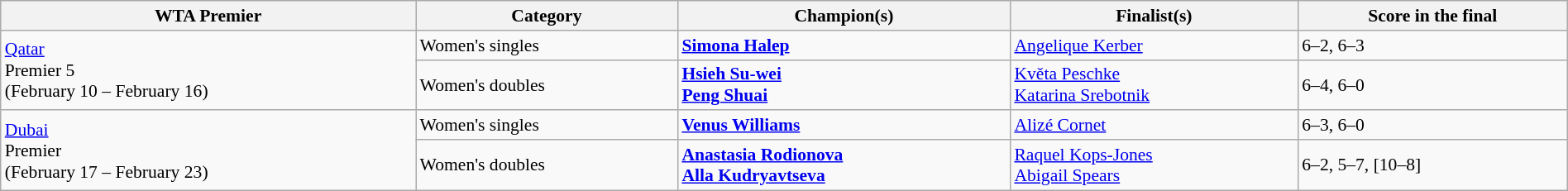<table class="wikitable"  style="font-size:90%; width:100%;">
<tr>
<th>WTA Premier</th>
<th>Category</th>
<th>Champion(s)</th>
<th>Finalist(s)</th>
<th>Score in the final</th>
</tr>
<tr>
<td rowspan="2"><a href='#'>Qatar</a><br>Premier 5<br>(February 10 – February 16)</td>
<td>Women's singles</td>
<td> <strong><a href='#'>Simona Halep</a></strong></td>
<td> <a href='#'>Angelique Kerber</a></td>
<td>6–2, 6–3</td>
</tr>
<tr>
<td>Women's doubles</td>
<td> <strong><a href='#'>Hsieh Su-wei</a></strong> <br> <strong><a href='#'>Peng Shuai</a></strong></td>
<td> <a href='#'>Květa Peschke</a>  <br> <a href='#'>Katarina Srebotnik</a></td>
<td>6–4, 6–0</td>
</tr>
<tr>
<td rowspan="2"><a href='#'>Dubai</a><br>Premier <br>(February 17 – February 23)</td>
<td>Women's singles</td>
<td> <strong><a href='#'>Venus Williams</a></strong></td>
<td> <a href='#'>Alizé Cornet</a></td>
<td>6–3, 6–0</td>
</tr>
<tr>
<td>Women's doubles</td>
<td> <strong><a href='#'>Anastasia Rodionova</a></strong> <br> <strong><a href='#'>Alla Kudryavtseva</a></strong></td>
<td> <a href='#'>Raquel Kops-Jones</a>  <br> <a href='#'>Abigail Spears</a></td>
<td>6–2, 5–7, [10–8]</td>
</tr>
</table>
